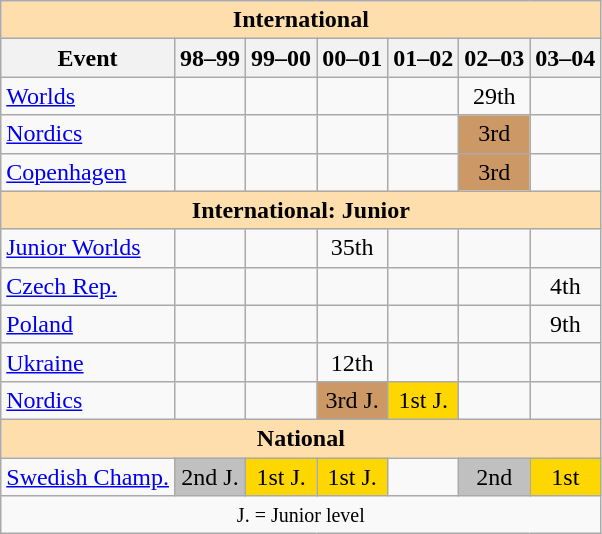<table class="wikitable" style="text-align:center">
<tr>
<th style="background-color: #ffdead; " colspan=7 align=center>International</th>
</tr>
<tr>
<th>Event</th>
<th>98–99</th>
<th>99–00</th>
<th>00–01</th>
<th>01–02</th>
<th>02–03</th>
<th>03–04</th>
</tr>
<tr>
<td align=left><a href='#'>Worlds</a></td>
<td></td>
<td></td>
<td></td>
<td></td>
<td>29th</td>
<td></td>
</tr>
<tr>
<td align=left><a href='#'>Nordics</a></td>
<td></td>
<td></td>
<td></td>
<td></td>
<td bgcolor=cc9966>3rd</td>
<td></td>
</tr>
<tr>
<td align=left><a href='#'>Copenhagen</a></td>
<td></td>
<td></td>
<td></td>
<td></td>
<td bgcolor=cc9966>3rd</td>
<td></td>
</tr>
<tr>
<th style="background-color: #ffdead; " colspan=7 align=center>International: Junior</th>
</tr>
<tr>
<td align=left><a href='#'>Junior Worlds</a></td>
<td></td>
<td></td>
<td>35th</td>
<td></td>
<td></td>
<td></td>
</tr>
<tr>
<td align=left> <a href='#'>Czech Rep.</a></td>
<td></td>
<td></td>
<td></td>
<td></td>
<td></td>
<td>4th</td>
</tr>
<tr>
<td align=left> <a href='#'>Poland</a></td>
<td></td>
<td></td>
<td></td>
<td></td>
<td></td>
<td>9th</td>
</tr>
<tr>
<td align=left> <a href='#'>Ukraine</a></td>
<td></td>
<td></td>
<td>12th</td>
<td></td>
<td></td>
<td></td>
</tr>
<tr>
<td align=left><a href='#'>Nordics</a></td>
<td></td>
<td></td>
<td bgcolor=cc9966>3rd J.</td>
<td bgcolor=gold>1st J.</td>
<td></td>
<td></td>
</tr>
<tr>
<th style="background-color: #ffdead; " colspan=7 align=center>National</th>
</tr>
<tr>
<td align=left><a href='#'>Swedish Champ.</a></td>
<td bgcolor=silver>2nd J.</td>
<td bgcolor=gold>1st J.</td>
<td bgcolor=gold>1st J.</td>
<td></td>
<td bgcolor=silver>2nd</td>
<td bgcolor=gold>1st</td>
</tr>
<tr>
<td colspan=7 align=center><small> J. = Junior level </small></td>
</tr>
</table>
